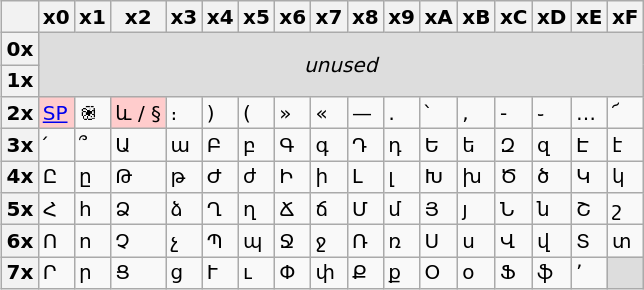<table class="wikitable" style="float: left; margin: 0 1em; font-size: smaller; font-family:dejavu sans;">
<tr>
<th> </th>
<th>x0</th>
<th>x1</th>
<th>x2</th>
<th>x3</th>
<th>x4</th>
<th>x5</th>
<th>x6</th>
<th>x7</th>
<th>x8</th>
<th>x9</th>
<th>xA</th>
<th>xB</th>
<th>xC</th>
<th>xD</th>
<th>xE</th>
<th>xF</th>
</tr>
<tr>
<th>0x</th>
<td rowspan="2" colspan="16" style="background:#ddd; text-align: center;"><em>unused</em></td>
</tr>
<tr>
<th>1x</th>
</tr>
<tr>
<th>2x</th>
<td style="background: #fcc"><a href='#'>SP</a></td>
<td>֎</td>
<td style="background: #fcc">և / §</td>
<td>։</td>
<td>)</td>
<td>(</td>
<td>»</td>
<td>«</td>
<td>—</td>
<td>․</td>
<td>՝</td>
<td>,</td>
<td>‐</td>
<td>֊</td>
<td>…</td>
<td>՜</td>
</tr>
<tr>
<th>3x</th>
<td>՛</td>
<td>՞</td>
<td>Ա</td>
<td>ա</td>
<td>Բ</td>
<td>բ</td>
<td>Գ</td>
<td>գ</td>
<td>Դ</td>
<td>դ</td>
<td>Ե</td>
<td>ե</td>
<td>Զ</td>
<td>զ</td>
<td>Է</td>
<td>է</td>
</tr>
<tr>
<th>4x</th>
<td>Ը</td>
<td>ը</td>
<td>Թ</td>
<td>թ</td>
<td>Ժ</td>
<td>ժ</td>
<td>Ի</td>
<td>ի</td>
<td>Լ</td>
<td>լ</td>
<td>Խ</td>
<td>խ</td>
<td>Ծ</td>
<td>ծ</td>
<td>Կ</td>
<td>կ</td>
</tr>
<tr>
<th>5x</th>
<td>Հ</td>
<td>հ</td>
<td>Ձ</td>
<td>ձ</td>
<td>Ղ</td>
<td>ղ</td>
<td>Ճ</td>
<td>ճ</td>
<td>Մ</td>
<td>մ</td>
<td>Յ</td>
<td>յ</td>
<td>Ն</td>
<td>ն</td>
<td>Շ</td>
<td>շ</td>
</tr>
<tr>
<th>6x</th>
<td>Ո</td>
<td>ո</td>
<td>Չ</td>
<td>չ</td>
<td>Պ</td>
<td>պ</td>
<td>Ջ</td>
<td>ջ</td>
<td>Ռ</td>
<td>ռ</td>
<td>Ս</td>
<td>ս</td>
<td>Վ</td>
<td>վ</td>
<td>Տ</td>
<td>տ</td>
</tr>
<tr>
<th>7x</th>
<td>Ր</td>
<td>ր</td>
<td>Ց</td>
<td>ց</td>
<td>Ւ</td>
<td>ւ</td>
<td>Փ</td>
<td>փ</td>
<td>Ք</td>
<td>ք</td>
<td>Օ</td>
<td>օ</td>
<td>Ֆ</td>
<td>ֆ</td>
<td>՚</td>
<td style="background-color:#ddd"> </td>
</tr>
</table>
